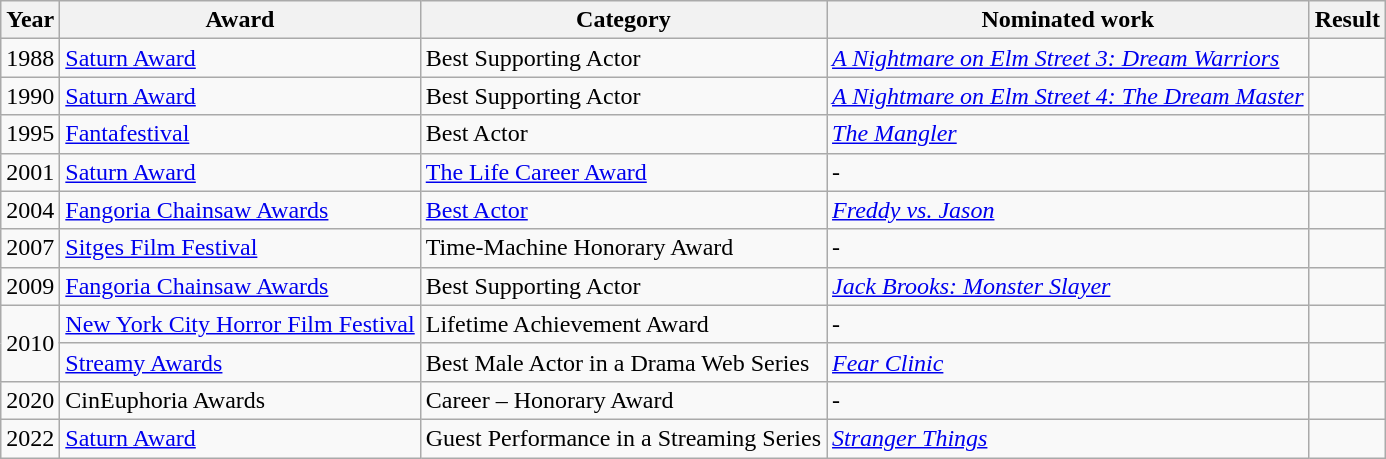<table class="wikitable">
<tr>
<th>Year</th>
<th>Award</th>
<th>Category</th>
<th>Nominated work</th>
<th>Result</th>
</tr>
<tr>
<td>1988</td>
<td><a href='#'>Saturn Award</a></td>
<td>Best Supporting Actor</td>
<td><em><a href='#'>A Nightmare on Elm Street 3: Dream Warriors</a></em></td>
<td></td>
</tr>
<tr>
<td>1990</td>
<td><a href='#'>Saturn Award</a></td>
<td>Best Supporting Actor</td>
<td><em><a href='#'>A Nightmare on Elm Street 4: The Dream Master</a></em></td>
<td></td>
</tr>
<tr>
<td>1995</td>
<td><a href='#'>Fantafestival</a></td>
<td>Best Actor</td>
<td><em><a href='#'>The Mangler</a></em></td>
<td></td>
</tr>
<tr>
<td>2001</td>
<td><a href='#'>Saturn Award</a></td>
<td><a href='#'>The Life Career Award</a></td>
<td>-</td>
<td></td>
</tr>
<tr>
<td>2004</td>
<td><a href='#'>Fangoria Chainsaw Awards</a></td>
<td><a href='#'>Best Actor</a></td>
<td><em><a href='#'>Freddy vs. Jason</a></em></td>
<td></td>
</tr>
<tr>
<td>2007</td>
<td><a href='#'>Sitges Film Festival</a></td>
<td>Time-Machine Honorary Award</td>
<td>-</td>
<td></td>
</tr>
<tr>
<td>2009</td>
<td><a href='#'>Fangoria Chainsaw Awards</a></td>
<td>Best Supporting Actor</td>
<td><em><a href='#'>Jack Brooks: Monster Slayer</a></em></td>
<td></td>
</tr>
<tr>
<td rowspan="2">2010</td>
<td><a href='#'>New York City Horror Film Festival</a></td>
<td>Lifetime Achievement Award</td>
<td>-</td>
<td></td>
</tr>
<tr>
<td><a href='#'>Streamy Awards</a></td>
<td>Best Male Actor in a Drama Web Series</td>
<td><em><a href='#'>Fear Clinic</a></em></td>
<td></td>
</tr>
<tr>
<td>2020</td>
<td>CinEuphoria Awards</td>
<td>Career – Honorary Award</td>
<td>-</td>
<td></td>
</tr>
<tr>
<td>2022</td>
<td><a href='#'>Saturn Award</a></td>
<td>Guest Performance in a Streaming Series</td>
<td><em><a href='#'>Stranger Things</a></em></td>
<td></td>
</tr>
</table>
